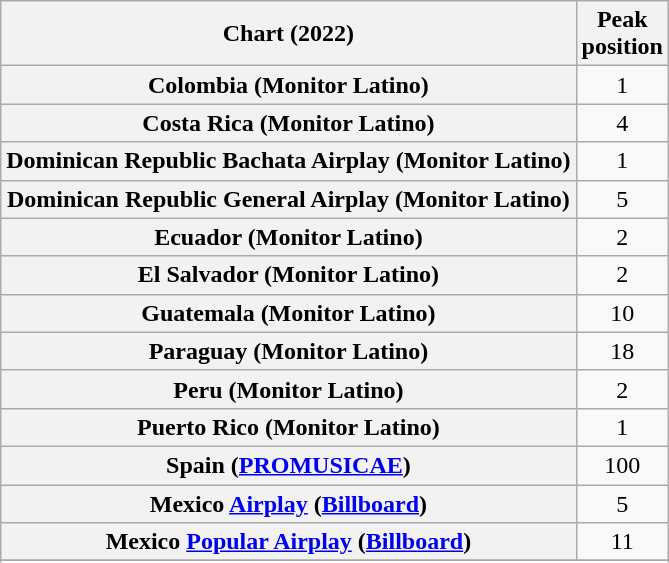<table class="wikitable sortable plainrowheaders">
<tr>
<th>Chart (2022)</th>
<th>Peak<br>position</th>
</tr>
<tr>
<th scope="row">Colombia (Monitor Latino)</th>
<td align=center>1</td>
</tr>
<tr>
<th scope="row">Costa Rica (Monitor Latino)</th>
<td align=center>4</td>
</tr>
<tr>
<th scope="row">Dominican Republic Bachata Airplay (Monitor Latino)</th>
<td align=center>1</td>
</tr>
<tr>
<th scope="row">Dominican Republic General Airplay (Monitor Latino)</th>
<td align=center>5</td>
</tr>
<tr>
<th scope="row">Ecuador (Monitor Latino)</th>
<td align=center>2</td>
</tr>
<tr>
<th scope="row">El Salvador (Monitor Latino)</th>
<td align=center>2</td>
</tr>
<tr>
<th scope="row">Guatemala (Monitor Latino)</th>
<td align=center>10</td>
</tr>
<tr>
<th scope="row">Paraguay (Monitor Latino)</th>
<td align=center>18</td>
</tr>
<tr>
<th scope="row">Peru (Monitor Latino)</th>
<td align=center>2</td>
</tr>
<tr>
<th scope="row">Puerto Rico (Monitor Latino)</th>
<td align="center">1</td>
</tr>
<tr>
<th scope="row">Spain (<a href='#'>PROMUSICAE</a>)</th>
<td align=center>100</td>
</tr>
<tr>
<th scope="row">Mexico <a href='#'>Airplay</a> (<a href='#'>Billboard</a>) </th>
<td align=center>5</td>
</tr>
<tr>
<th scope="row">Mexico <a href='#'>Popular Airplay</a> (<a href='#'>Billboard</a>) </th>
<td align=center>11</td>
</tr>
<tr>
</tr>
<tr>
</tr>
<tr>
</tr>
<tr>
</tr>
</table>
